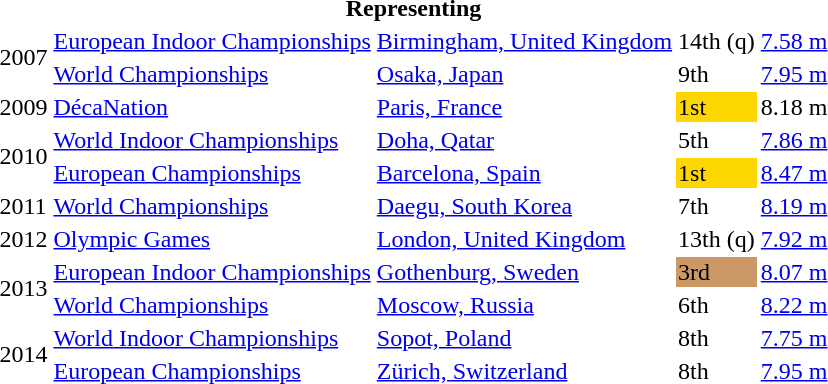<table>
<tr>
<th colspan="5">Representing </th>
</tr>
<tr>
<td rowspan=2>2007</td>
<td><a href='#'>European Indoor Championships</a></td>
<td><a href='#'>Birmingham, United Kingdom</a></td>
<td>14th (q)</td>
<td><a href='#'>7.58 m</a></td>
</tr>
<tr>
<td><a href='#'>World Championships</a></td>
<td><a href='#'>Osaka, Japan</a></td>
<td>9th</td>
<td><a href='#'>7.95 m</a></td>
</tr>
<tr>
<td>2009</td>
<td><a href='#'>DécaNation</a></td>
<td><a href='#'>Paris, France</a></td>
<td bgcolor=gold>1st</td>
<td>8.18 m</td>
</tr>
<tr>
<td rowspan=2>2010</td>
<td><a href='#'>World Indoor Championships</a></td>
<td><a href='#'>Doha, Qatar</a></td>
<td>5th</td>
<td><a href='#'>7.86 m</a></td>
</tr>
<tr>
<td><a href='#'>European Championships</a></td>
<td><a href='#'>Barcelona, Spain</a></td>
<td bgcolor=gold>1st</td>
<td><a href='#'>8.47 m</a></td>
</tr>
<tr>
<td>2011</td>
<td><a href='#'>World Championships</a></td>
<td><a href='#'>Daegu, South Korea</a></td>
<td>7th</td>
<td><a href='#'>8.19 m</a></td>
</tr>
<tr>
<td>2012</td>
<td><a href='#'>Olympic Games</a></td>
<td><a href='#'>London, United Kingdom</a></td>
<td>13th (q)</td>
<td><a href='#'>7.92 m</a></td>
</tr>
<tr>
<td rowspan=2>2013</td>
<td><a href='#'>European Indoor Championships</a></td>
<td><a href='#'>Gothenburg, Sweden</a></td>
<td bgcolor=cc9966>3rd</td>
<td><a href='#'>8.07 m</a></td>
</tr>
<tr>
<td><a href='#'>World Championships</a></td>
<td><a href='#'>Moscow, Russia</a></td>
<td>6th</td>
<td><a href='#'>8.22 m</a></td>
</tr>
<tr>
<td rowspan=2>2014</td>
<td><a href='#'>World Indoor Championships</a></td>
<td><a href='#'>Sopot, Poland</a></td>
<td>8th</td>
<td><a href='#'>7.75 m</a></td>
</tr>
<tr>
<td><a href='#'>European Championships</a></td>
<td><a href='#'>Zürich, Switzerland</a></td>
<td>8th</td>
<td><a href='#'>7.95 m</a></td>
</tr>
</table>
